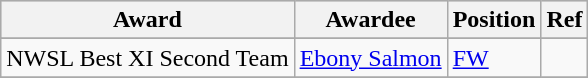<table class="wikitable">
<tr style="background:#cccccc;">
<th>Award</th>
<th>Awardee</th>
<th>Position</th>
<th>Ref</th>
</tr>
<tr>
</tr>
<tr>
<td>NWSL Best XI Second Team</td>
<td><a href='#'>Ebony Salmon</a></td>
<td><a href='#'>FW</a></td>
<td style="text-align: center;"></td>
</tr>
<tr>
</tr>
</table>
